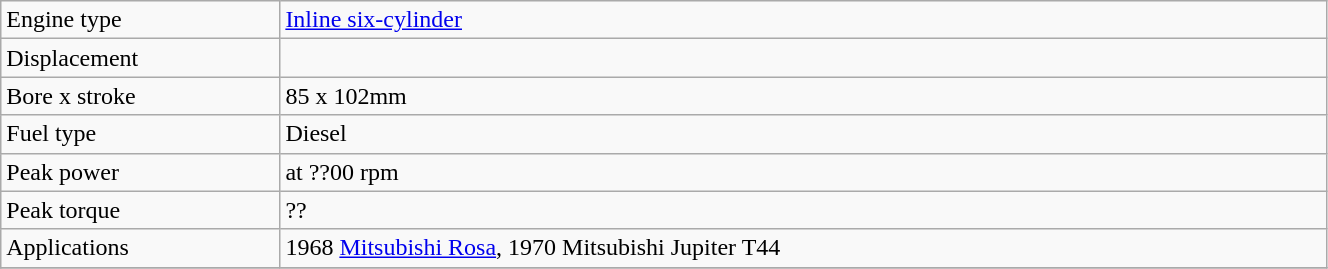<table class="wikitable" style="width:70%;">
<tr>
<td style="width:16%;">Engine type</td>
<td style="width:60%;"><a href='#'>Inline six-cylinder</a></td>
</tr>
<tr>
<td>Displacement</td>
<td></td>
</tr>
<tr>
<td>Bore x stroke</td>
<td>85 x 102mm</td>
</tr>
<tr>
<td>Fuel type</td>
<td>Diesel</td>
</tr>
<tr>
<td>Peak power</td>
<td> at ??00 rpm</td>
</tr>
<tr>
<td>Peak torque</td>
<td>??</td>
</tr>
<tr>
<td>Applications</td>
<td>1968 <a href='#'>Mitsubishi Rosa</a>, 1970 Mitsubishi Jupiter T44</td>
</tr>
<tr>
</tr>
</table>
